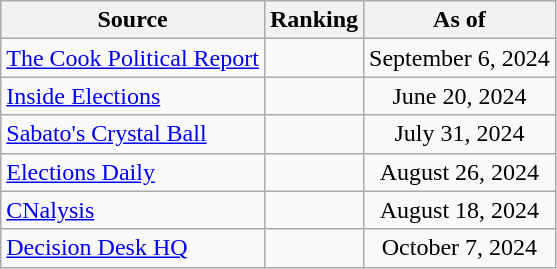<table class="wikitable" style="text-align:center">
<tr>
<th>Source</th>
<th>Ranking</th>
<th>As of</th>
</tr>
<tr>
<td align=left><a href='#'>The Cook Political Report</a></td>
<td></td>
<td>September 6, 2024</td>
</tr>
<tr>
<td align=left><a href='#'>Inside Elections</a></td>
<td></td>
<td>June 20, 2024</td>
</tr>
<tr>
<td align=left><a href='#'>Sabato's Crystal Ball</a></td>
<td></td>
<td>July 31, 2024</td>
</tr>
<tr>
<td align=left><a href='#'>Elections Daily</a></td>
<td></td>
<td>August 26, 2024</td>
</tr>
<tr>
<td align=left><a href='#'>CNalysis</a></td>
<td></td>
<td>August 18, 2024</td>
</tr>
<tr>
<td align=left><a href='#'>Decision Desk HQ</a></td>
<td></td>
<td>October 7, 2024</td>
</tr>
</table>
